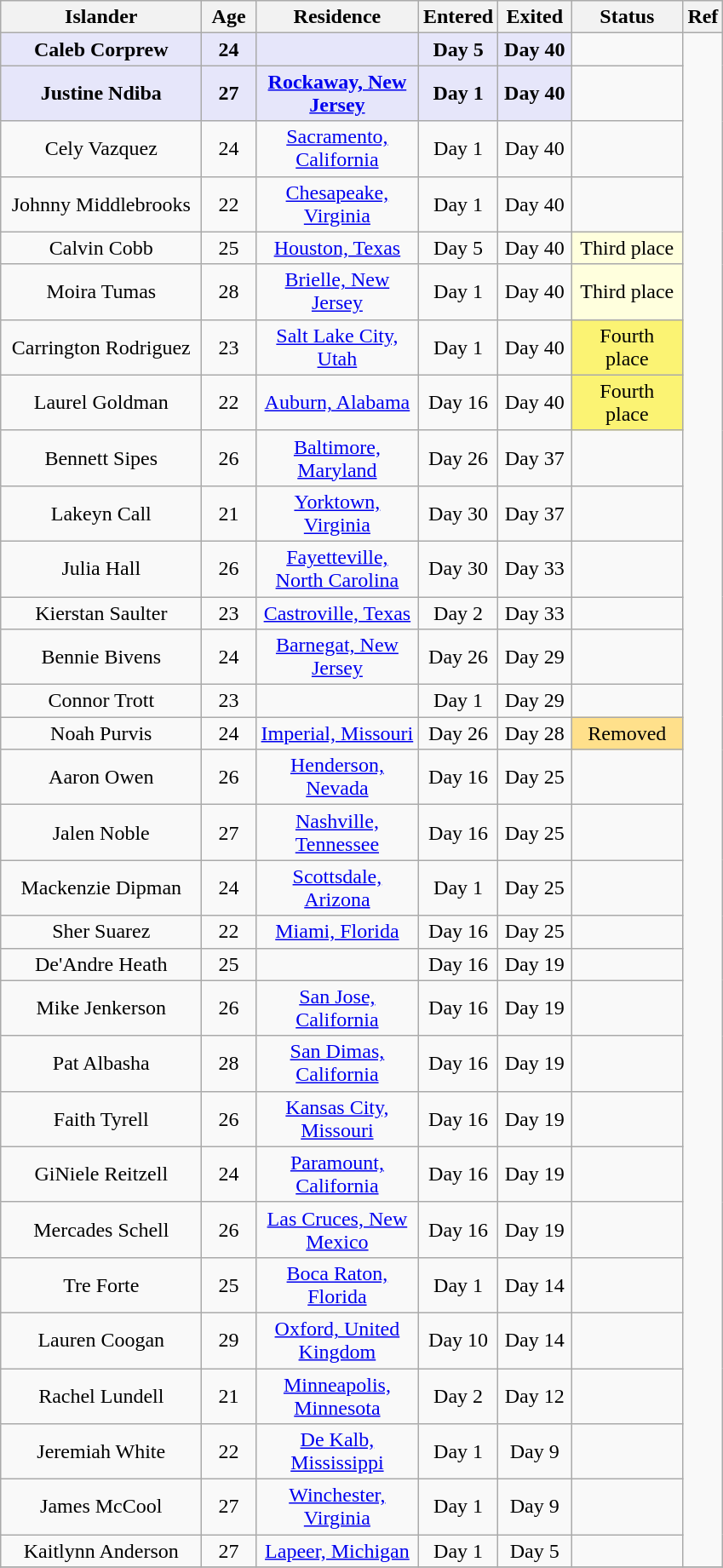<table class="wikitable sortable" style="text-align:center;">
<tr>
<th style="width:150px;"><strong>Islander</strong></th>
<th style="width:35px;"><strong>Age</strong></th>
<th style="width:120px;"><strong>Residence</strong></th>
<th style="width:50px;"><strong>Entered</strong></th>
<th style="width:50px;"><strong>Exited</strong></th>
<th style="width:80px;"><strong>Status</strong></th>
<th style="width:20px;"><strong>Ref</strong></th>
</tr>
<tr>
<td style="background:lavender;"><strong>Caleb Corprew</strong></td>
<td style="background:lavender;"><strong>24</strong></td>
<td style="background:lavender;"><strong></strong></td>
<td style="background:lavender;"><strong>Day 5</strong></td>
<td style="background:lavender;"><strong>Day 40</strong></td>
<td></td>
<td rowspan="31"></td>
</tr>
<tr>
<td style="background:lavender;"><strong>Justine Ndiba</strong></td>
<td style="background:lavender;"><strong>27</strong></td>
<td style="background:lavender;"><strong><a href='#'>Rockaway, New Jersey</a></strong></td>
<td style="background:lavender;"><strong>Day 1</strong></td>
<td style="background:lavender;"><strong>Day 40</strong></td>
<td></td>
</tr>
<tr>
<td>Cely Vazquez</td>
<td>24</td>
<td><a href='#'>Sacramento, California</a></td>
<td>Day 1</td>
<td>Day 40</td>
<td></td>
</tr>
<tr>
<td>Johnny Middlebrooks</td>
<td>22</td>
<td><a href='#'>Chesapeake, Virginia</a></td>
<td>Day 1</td>
<td>Day 40</td>
<td></td>
</tr>
<tr>
<td>Calvin Cobb</td>
<td>25</td>
<td><a href='#'>Houston, Texas</a></td>
<td>Day 5</td>
<td>Day 40</td>
<td style="background:#FFFFDD;">Third place</td>
</tr>
<tr>
<td>Moira Tumas</td>
<td>28</td>
<td><a href='#'>Brielle, New Jersey</a></td>
<td>Day 1</td>
<td>Day 40</td>
<td style="background:#FFFFDD;">Third place</td>
</tr>
<tr>
<td>Carrington Rodriguez</td>
<td>23</td>
<td><a href='#'>Salt Lake City, Utah</a></td>
<td>Day 1</td>
<td>Day 40</td>
<td style="background:#FBF373;">Fourth place</td>
</tr>
<tr>
<td>Laurel Goldman</td>
<td>22</td>
<td><a href='#'>Auburn, Alabama</a></td>
<td>Day 16</td>
<td>Day 40</td>
<td style="background:#FBF373;">Fourth place</td>
</tr>
<tr>
<td>Bennett Sipes</td>
<td>26</td>
<td><a href='#'>Baltimore, Maryland</a></td>
<td>Day 26</td>
<td>Day 37</td>
<td></td>
</tr>
<tr>
<td>Lakeyn Call</td>
<td>21</td>
<td><a href='#'>Yorktown, Virginia</a></td>
<td>Day 30</td>
<td>Day 37</td>
<td></td>
</tr>
<tr>
<td>Julia Hall</td>
<td>26</td>
<td><a href='#'>Fayetteville, North Carolina</a></td>
<td>Day 30</td>
<td>Day 33</td>
<td></td>
</tr>
<tr>
<td>Kierstan Saulter</td>
<td>23</td>
<td><a href='#'>Castroville, Texas</a></td>
<td>Day 2</td>
<td>Day 33</td>
<td></td>
</tr>
<tr>
<td>Bennie Bivens</td>
<td>24</td>
<td><a href='#'>Barnegat, New Jersey</a></td>
<td>Day 26</td>
<td>Day 29</td>
<td></td>
</tr>
<tr>
<td>Connor Trott</td>
<td>23</td>
<td></td>
<td>Day 1</td>
<td>Day 29</td>
<td></td>
</tr>
<tr>
<td>Noah Purvis</td>
<td>24</td>
<td><a href='#'>Imperial, Missouri</a></td>
<td>Day 26</td>
<td>Day 28</td>
<td style="background:#ffe08b;">Removed</td>
</tr>
<tr>
<td>Aaron Owen</td>
<td>26</td>
<td><a href='#'>Henderson, Nevada</a></td>
<td>Day 16</td>
<td>Day 25</td>
<td></td>
</tr>
<tr>
<td>Jalen Noble</td>
<td>27</td>
<td><a href='#'>Nashville, Tennessee</a></td>
<td>Day 16</td>
<td>Day 25</td>
<td></td>
</tr>
<tr>
<td>Mackenzie Dipman</td>
<td>24</td>
<td><a href='#'>Scottsdale, Arizona</a></td>
<td>Day 1</td>
<td>Day 25</td>
<td></td>
</tr>
<tr>
<td>Sher Suarez</td>
<td>22</td>
<td><a href='#'>Miami, Florida</a></td>
<td>Day 16</td>
<td>Day 25</td>
<td></td>
</tr>
<tr>
<td>De'Andre Heath</td>
<td>25</td>
<td></td>
<td>Day 16</td>
<td>Day 19</td>
<td></td>
</tr>
<tr>
<td>Mike Jenkerson</td>
<td>26</td>
<td><a href='#'>San Jose, California</a></td>
<td>Day 16</td>
<td>Day 19</td>
<td></td>
</tr>
<tr>
<td>Pat Albasha</td>
<td>28</td>
<td><a href='#'>San Dimas, California</a></td>
<td>Day 16</td>
<td>Day 19</td>
<td></td>
</tr>
<tr>
<td>Faith Tyrell</td>
<td>26</td>
<td><a href='#'>Kansas City, Missouri</a></td>
<td>Day 16</td>
<td>Day 19</td>
<td></td>
</tr>
<tr>
<td>GiNiele Reitzell</td>
<td>24</td>
<td><a href='#'>Paramount, California</a></td>
<td>Day 16</td>
<td>Day 19</td>
<td></td>
</tr>
<tr>
<td>Mercades Schell</td>
<td>26</td>
<td><a href='#'>Las Cruces, New Mexico</a></td>
<td>Day 16</td>
<td>Day 19</td>
<td></td>
</tr>
<tr>
<td>Tre Forte</td>
<td>25</td>
<td><a href='#'>Boca Raton, Florida</a></td>
<td>Day 1</td>
<td>Day 14</td>
<td></td>
</tr>
<tr>
<td>Lauren Coogan</td>
<td>29</td>
<td><a href='#'>Oxford, United Kingdom</a></td>
<td>Day 10</td>
<td>Day 14</td>
<td></td>
</tr>
<tr>
<td>Rachel Lundell</td>
<td>21</td>
<td><a href='#'>Minneapolis, Minnesota</a></td>
<td>Day 2</td>
<td>Day 12</td>
<td></td>
</tr>
<tr>
<td>Jeremiah White</td>
<td>22</td>
<td><a href='#'>De Kalb, Mississippi</a></td>
<td>Day 1</td>
<td>Day 9</td>
<td></td>
</tr>
<tr>
<td>James McCool</td>
<td>27</td>
<td><a href='#'>Winchester, Virginia</a></td>
<td>Day 1</td>
<td>Day 9</td>
<td></td>
</tr>
<tr>
<td>Kaitlynn Anderson</td>
<td>27</td>
<td><a href='#'>Lapeer, Michigan</a></td>
<td>Day 1</td>
<td>Day 5</td>
<td></td>
</tr>
<tr>
</tr>
</table>
